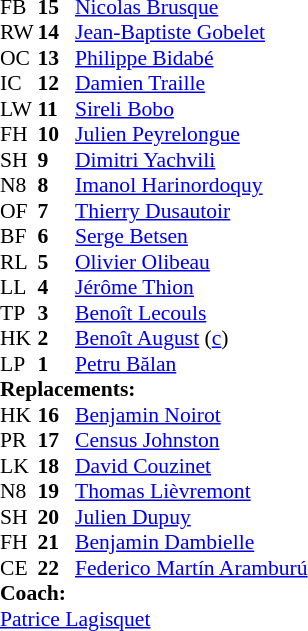<table style="font-size: 90%" cellspacing="0" cellpadding="0">
<tr>
<td colspan="4"></td>
</tr>
<tr>
<th width="25"></th>
<th width="25"></th>
</tr>
<tr>
<td>FB</td>
<td><strong>15</strong></td>
<td> <a href='#'>Nicolas Brusque</a></td>
<td></td>
</tr>
<tr>
<td>RW</td>
<td><strong>14</strong></td>
<td> <a href='#'>Jean-Baptiste Gobelet</a></td>
</tr>
<tr>
<td>OC</td>
<td><strong>13</strong></td>
<td> <a href='#'>Philippe Bidabé</a></td>
</tr>
<tr>
<td>IC</td>
<td><strong>12</strong></td>
<td> <a href='#'>Damien Traille</a></td>
<td></td>
</tr>
<tr>
<td>LW</td>
<td><strong>11</strong></td>
<td> <a href='#'>Sireli Bobo</a></td>
</tr>
<tr>
<td>FH</td>
<td><strong>10</strong></td>
<td> <a href='#'>Julien Peyrelongue</a></td>
</tr>
<tr>
<td>SH</td>
<td><strong>9</strong></td>
<td> <a href='#'>Dimitri Yachvili</a></td>
<td></td>
</tr>
<tr>
<td>N8</td>
<td><strong>8</strong></td>
<td> <a href='#'>Imanol Harinordoquy</a></td>
</tr>
<tr>
<td>OF</td>
<td><strong>7</strong></td>
<td> <a href='#'>Thierry Dusautoir</a></td>
</tr>
<tr>
<td>BF</td>
<td><strong>6</strong></td>
<td> <a href='#'>Serge Betsen</a></td>
<td></td>
</tr>
<tr>
<td>RL</td>
<td><strong>5</strong></td>
<td> <a href='#'>Olivier Olibeau</a></td>
<td></td>
</tr>
<tr>
<td>LL</td>
<td><strong>4</strong></td>
<td> <a href='#'>Jérôme Thion</a></td>
</tr>
<tr>
<td>TP</td>
<td><strong>3</strong></td>
<td> <a href='#'>Benoît Lecouls</a></td>
<td> </td>
</tr>
<tr>
<td>HK</td>
<td><strong>2</strong></td>
<td> <a href='#'>Benoît August</a> (<a href='#'>c</a>)</td>
<td></td>
</tr>
<tr>
<td>LP</td>
<td><strong>1</strong></td>
<td> <a href='#'>Petru Bălan</a></td>
<td></td>
</tr>
<tr>
<td colspan=3><strong>Replacements:</strong></td>
</tr>
<tr>
<td>HK</td>
<td><strong>16</strong></td>
<td> <a href='#'>Benjamin Noirot</a></td>
<td></td>
</tr>
<tr>
<td>PR</td>
<td><strong>17</strong></td>
<td> <a href='#'>Census Johnston</a></td>
<td></td>
</tr>
<tr>
<td>LK</td>
<td><strong>18</strong></td>
<td> <a href='#'>David Couzinet</a></td>
<td></td>
</tr>
<tr>
<td>N8</td>
<td><strong>19</strong></td>
<td> <a href='#'>Thomas Lièvremont</a></td>
<td></td>
</tr>
<tr>
<td>SH</td>
<td><strong>20</strong></td>
<td> <a href='#'>Julien Dupuy</a></td>
<td></td>
</tr>
<tr>
<td>FH</td>
<td><strong>21</strong></td>
<td> <a href='#'>Benjamin Dambielle</a></td>
<td></td>
</tr>
<tr>
<td>CE</td>
<td><strong>22</strong></td>
<td> <a href='#'>Federico Martín Aramburú</a></td>
<td></td>
</tr>
<tr>
<td colspan=3><strong>Coach:</strong></td>
</tr>
<tr>
<td colspan="4"> <a href='#'>Patrice Lagisquet</a></td>
</tr>
</table>
